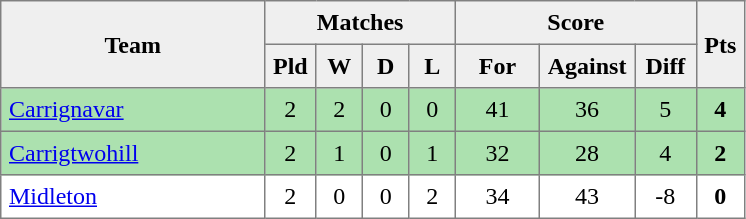<table style=border-collapse:collapse border=1 cellspacing=0 cellpadding=5>
<tr align=center bgcolor=#efefef>
<th rowspan=2 width=165>Team</th>
<th colspan=4>Matches</th>
<th colspan=3>Score</th>
<th rowspan=2width=20>Pts</th>
</tr>
<tr align=center bgcolor=#efefef>
<th width=20>Pld</th>
<th width=20>W</th>
<th width=20>D</th>
<th width=20>L</th>
<th width=45>For</th>
<th width=45>Against</th>
<th width=30>Diff</th>
</tr>
<tr align=center style="background:#ACE1AF;">
<td style="text-align:left;"><a href='#'>Carrignavar</a></td>
<td>2</td>
<td>2</td>
<td>0</td>
<td>0</td>
<td>41</td>
<td>36</td>
<td>5</td>
<td><strong>4</strong></td>
</tr>
<tr align=center style="background:#ACE1AF;">
<td style="text-align:left;"><a href='#'>Carrigtwohill</a></td>
<td>2</td>
<td>1</td>
<td>0</td>
<td>1</td>
<td>32</td>
<td>28</td>
<td>4</td>
<td><strong>2</strong></td>
</tr>
<tr align=center>
<td style="text-align:left;"><a href='#'>Midleton</a></td>
<td>2</td>
<td>0</td>
<td>0</td>
<td>2</td>
<td>34</td>
<td>43</td>
<td>-8</td>
<td><strong>0</strong></td>
</tr>
</table>
